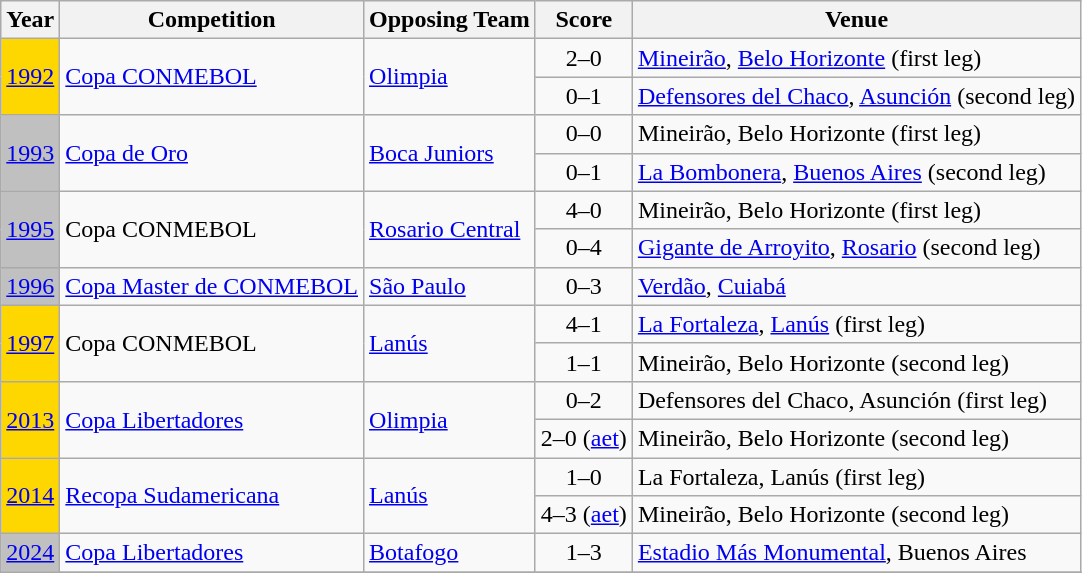<table class="wikitable">
<tr>
<th>Year</th>
<th>Competition</th>
<th>Opposing Team</th>
<th>Score</th>
<th>Venue</th>
</tr>
<tr>
<td rowspan="2" bgcolor="Gold"><a href='#'>1992</a></td>
<td rowspan="2"><a href='#'>Copa CONMEBOL</a></td>
<td rowspan="2"> <a href='#'>Olimpia</a></td>
<td align="center">2–0</td>
<td> <a href='#'>Mineirão</a>, <a href='#'>Belo Horizonte</a> (first leg)</td>
</tr>
<tr>
<td align="center">0–1</td>
<td> <a href='#'>Defensores del Chaco</a>, <a href='#'>Asunción</a> (second leg)</td>
</tr>
<tr>
<td rowspan="2" bgcolor="Silver"><a href='#'>1993</a></td>
<td rowspan="2"><a href='#'>Copa de Oro</a></td>
<td rowspan="2"> <a href='#'>Boca Juniors</a></td>
<td align="center">0–0</td>
<td> Mineirão, Belo Horizonte (first leg)</td>
</tr>
<tr>
<td align="center">0–1</td>
<td> <a href='#'>La Bombonera</a>, <a href='#'>Buenos Aires</a> (second leg)</td>
</tr>
<tr>
<td rowspan="2" bgcolor="Silver"><a href='#'>1995</a></td>
<td rowspan="2">Copa CONMEBOL</td>
<td rowspan="2"> <a href='#'>Rosario Central</a></td>
<td align="center">4–0</td>
<td> Mineirão, Belo Horizonte (first leg)</td>
</tr>
<tr>
<td align="center">0–4 </td>
<td> <a href='#'>Gigante de Arroyito</a>, <a href='#'>Rosario</a> (second leg)</td>
</tr>
<tr>
<td bgcolor="Silver"><a href='#'>1996</a></td>
<td><a href='#'>Copa Master de CONMEBOL</a></td>
<td> <a href='#'>São Paulo</a></td>
<td align="center">0–3</td>
<td> <a href='#'>Verdão</a>, <a href='#'>Cuiabá</a></td>
</tr>
<tr>
<td rowspan="2" bgcolor="Gold"><a href='#'>1997</a></td>
<td rowspan="2">Copa CONMEBOL</td>
<td rowspan="2"> <a href='#'>Lanús</a></td>
<td align="center">4–1</td>
<td> <a href='#'>La Fortaleza</a>, <a href='#'>Lanús</a> (first leg)</td>
</tr>
<tr>
<td align="center">1–1</td>
<td> Mineirão, Belo Horizonte (second leg)</td>
</tr>
<tr>
<td rowspan="2" bgcolor="Gold"><a href='#'>2013</a></td>
<td rowspan="2"><a href='#'>Copa Libertadores</a></td>
<td rowspan="2"> <a href='#'>Olimpia</a></td>
<td align="center">0–2</td>
<td> Defensores del Chaco, Asunción (first leg)</td>
</tr>
<tr>
<td align="center">2–0 (<a href='#'>aet</a>) </td>
<td> Mineirão, Belo Horizonte (second leg)</td>
</tr>
<tr>
<td rowspan="2" bgcolor="Gold"><a href='#'>2014</a></td>
<td rowspan="2"><a href='#'>Recopa Sudamericana</a></td>
<td rowspan="2"> <a href='#'>Lanús</a></td>
<td align="center">1–0</td>
<td> La Fortaleza, Lanús (first leg)</td>
</tr>
<tr>
<td align="center">4–3 (<a href='#'>aet</a>)</td>
<td> Mineirão, Belo Horizonte (second leg)</td>
</tr>
<tr>
<td bgcolor="Silver"><a href='#'>2024</a></td>
<td><a href='#'>Copa Libertadores</a></td>
<td> <a href='#'>Botafogo</a></td>
<td align="center">1–3</td>
<td> <a href='#'>Estadio Más Monumental</a>, Buenos Aires</td>
</tr>
<tr>
</tr>
</table>
